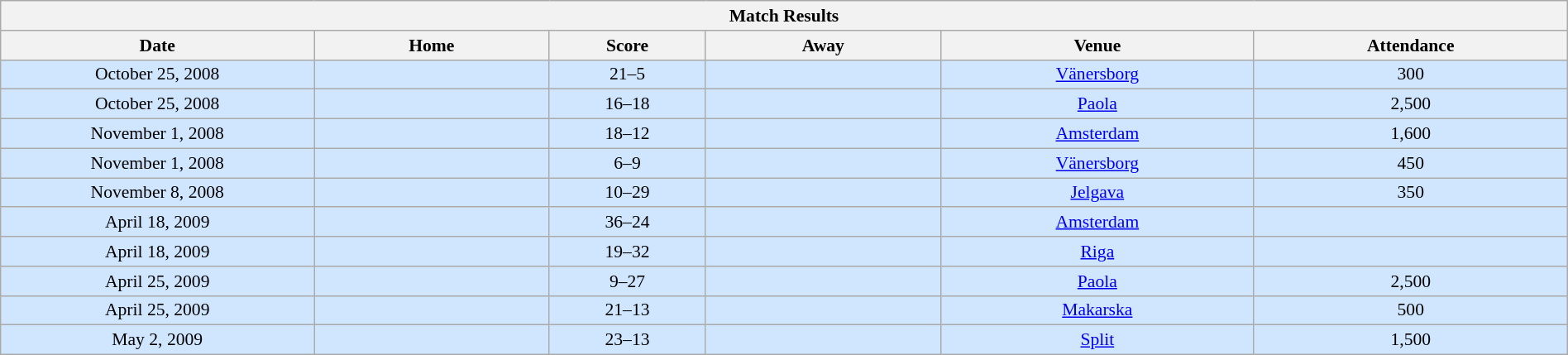<table class="wikitable" style="font-size:90%; width: 100%; text-align: center;">
<tr>
<th colspan=7>Match Results</th>
</tr>
<tr>
<th width=20%>Date</th>
<th width=15%>Home</th>
<th width=10%>Score</th>
<th width=15%>Away</th>
<th width=20%>Venue</th>
<th width=20%>Attendance</th>
</tr>
<tr style="background: #D0E6FF;">
<td>October 25, 2008</td>
<td align=right></td>
<td>21–5</td>
<td align=left></td>
<td><a href='#'>Vänersborg</a></td>
<td>300</td>
</tr>
<tr style="background: #D0E6FF;">
<td>October 25, 2008</td>
<td align=right></td>
<td>16–18</td>
<td align=left></td>
<td><a href='#'>Paola</a></td>
<td>2,500</td>
</tr>
<tr style="background: #D0E6FF;">
<td>November 1, 2008</td>
<td align=right></td>
<td>18–12</td>
<td align=left></td>
<td><a href='#'>Amsterdam</a></td>
<td>1,600</td>
</tr>
<tr style="background: #D0E6FF;">
<td>November 1, 2008</td>
<td align=right></td>
<td>6–9</td>
<td align=left></td>
<td><a href='#'>Vänersborg</a></td>
<td>450</td>
</tr>
<tr style="background: #D0E6FF;">
<td>November 8, 2008</td>
<td align=right></td>
<td>10–29</td>
<td align=left></td>
<td><a href='#'>Jelgava</a></td>
<td>350</td>
</tr>
<tr style="background: #D0E6FF;">
<td>April 18, 2009</td>
<td align=right></td>
<td>36–24</td>
<td align=left></td>
<td><a href='#'>Amsterdam</a></td>
<td></td>
</tr>
<tr style="background: #D0E6FF;">
<td>April 18, 2009</td>
<td align=right></td>
<td>19–32</td>
<td align=left></td>
<td><a href='#'>Riga</a></td>
<td></td>
</tr>
<tr style="background: #D0E6FF;">
<td>April 25, 2009</td>
<td align=right></td>
<td>9–27</td>
<td align=left></td>
<td><a href='#'>Paola</a></td>
<td>2,500</td>
</tr>
<tr style="background: #D0E6FF;">
<td>April 25, 2009</td>
<td align=right></td>
<td>21–13</td>
<td align=left></td>
<td><a href='#'>Makarska</a></td>
<td>500</td>
</tr>
<tr style="background: #D0E6FF;">
<td>May 2, 2009</td>
<td align=right></td>
<td>23–13</td>
<td align=left></td>
<td><a href='#'>Split</a></td>
<td>1,500</td>
</tr>
</table>
